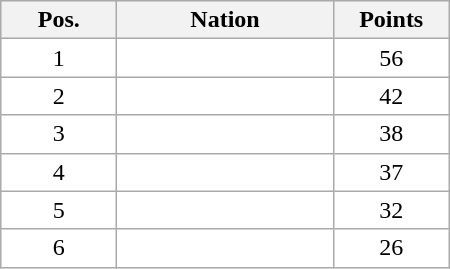<table class="wikitable gauche" cellspacing="1" style="width:300px;">
<tr style="text-align:center; background:#efefef;">
<th style="width:70px;">Pos.</th>
<th>Nation</th>
<th style="width:70px;">Points</th>
</tr>
<tr style="vertical-align:top; text-align:center; background:#fff;">
<td>1</td>
<td style="text-align:left;"></td>
<td>56</td>
</tr>
<tr style="vertical-align:top; text-align:center; background:#fff;">
<td>2</td>
<td style="text-align:left;"></td>
<td>42</td>
</tr>
<tr style="vertical-align:top; text-align:center; background:#fff;">
<td>3</td>
<td style="text-align:left;"></td>
<td>38</td>
</tr>
<tr style="vertical-align:top; text-align:center; background:#fff;">
<td>4</td>
<td style="text-align:left;"></td>
<td>37</td>
</tr>
<tr style="vertical-align:top; text-align:center; background:#fff;">
<td>5</td>
<td style="text-align:left;"></td>
<td>32</td>
</tr>
<tr style="vertical-align:top; text-align:center; background:#fff;">
<td>6</td>
<td style="text-align:left;"></td>
<td>26</td>
</tr>
</table>
